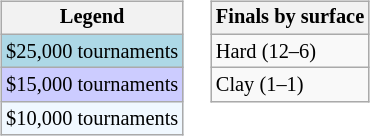<table>
<tr valign=top>
<td><br><table class=wikitable style="font-size:85%">
<tr>
<th>Legend</th>
</tr>
<tr style="background:lightblue;">
<td>$25,000 tournaments</td>
</tr>
<tr style="background:#ccccff;">
<td>$15,000 tournaments</td>
</tr>
<tr style="background:#f0f8ff;">
<td>$10,000 tournaments</td>
</tr>
</table>
</td>
<td><br><table class=wikitable style="font-size:85%">
<tr>
<th>Finals by surface</th>
</tr>
<tr>
<td>Hard (12–6)</td>
</tr>
<tr>
<td>Clay (1–1)</td>
</tr>
</table>
</td>
</tr>
</table>
